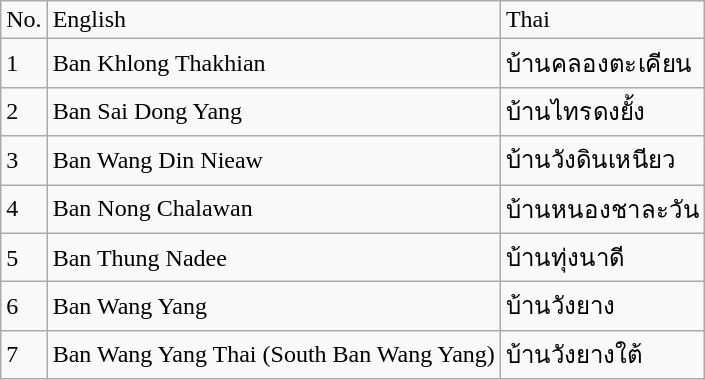<table class="wikitable">
<tr>
<td>No.</td>
<td>English</td>
<td>Thai</td>
</tr>
<tr>
<td>1</td>
<td>Ban Khlong Thakhian</td>
<td>บ้านคลองตะเคียน</td>
</tr>
<tr>
<td>2</td>
<td>Ban Sai Dong Yang</td>
<td>บ้านไทรดงยั้ง</td>
</tr>
<tr>
<td>3</td>
<td>Ban Wang Din Nieaw</td>
<td>บ้านวังดินเหนียว</td>
</tr>
<tr>
<td>4</td>
<td>Ban Nong Chalawan</td>
<td>บ้านหนองชาละวัน</td>
</tr>
<tr>
<td>5</td>
<td>Ban Thung Nadee</td>
<td>บ้านทุ่งนาดี</td>
</tr>
<tr>
<td>6</td>
<td>Ban Wang Yang</td>
<td>บ้านวังยาง</td>
</tr>
<tr>
<td>7</td>
<td>Ban Wang Yang Thai (South Ban Wang Yang)</td>
<td>บ้านวังยางใต้</td>
</tr>
</table>
